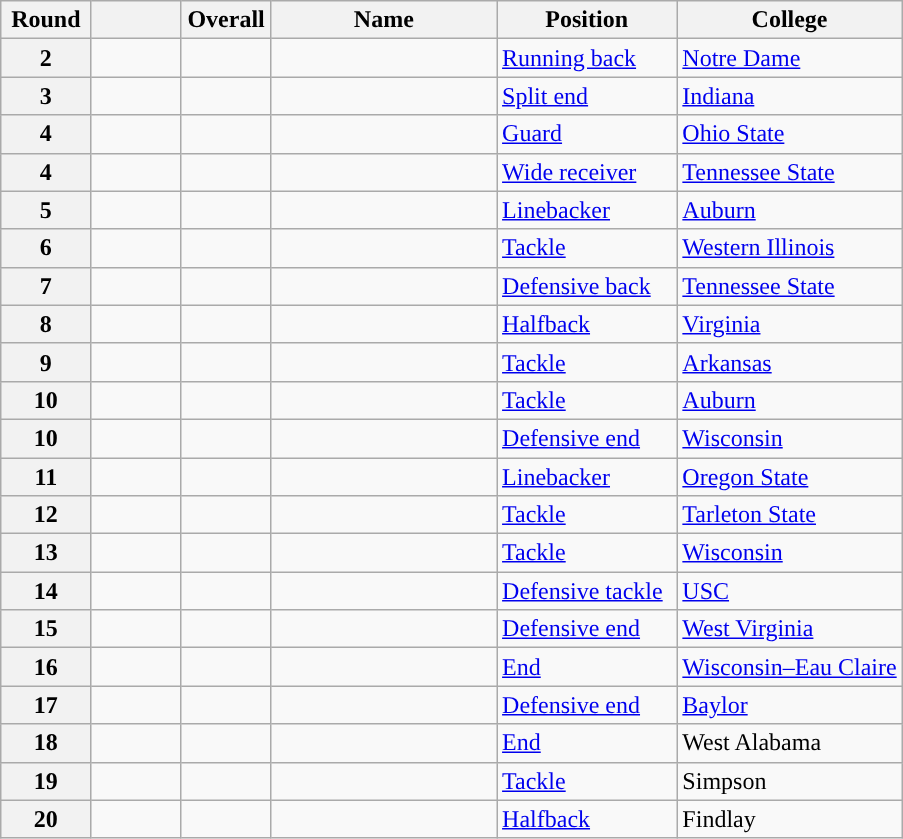<table class="wikitable sortable">
<tr>
<th scope="col" style="width: 10%;">Round</th>
<th scope="col" style="width: 10%;"></th>
<th scope="col" style="width: 10%;">Overall</th>
<th scope="col" style="width: 25%;">Name</th>
<th scope="col" style="width: 20%;">Position</th>
<th scope="col" style="width: 25%;">College</th>
</tr>
<tr>
<th scope="row">2</th>
<td></td>
<td></td>
<td></td>
<td><a href='#'>Running back</a></td>
<td><a href='#'>Notre Dame</a></td>
</tr>
<tr>
<th scope="row">3</th>
<td></td>
<td></td>
<td></td>
<td><a href='#'>Split end</a></td>
<td><a href='#'>Indiana</a></td>
</tr>
<tr>
<th scope="row">4</th>
<td></td>
<td></td>
<td></td>
<td><a href='#'>Guard</a></td>
<td><a href='#'>Ohio State</a></td>
</tr>
<tr>
<th scope="row">4</th>
<td></td>
<td></td>
<td></td>
<td><a href='#'>Wide receiver</a></td>
<td><a href='#'>Tennessee State</a></td>
</tr>
<tr>
<th scope="row">5</th>
<td></td>
<td></td>
<td></td>
<td><a href='#'>Linebacker</a></td>
<td><a href='#'>Auburn</a></td>
</tr>
<tr>
<th scope="row">6</th>
<td></td>
<td></td>
<td></td>
<td><a href='#'>Tackle</a></td>
<td><a href='#'>Western Illinois</a></td>
</tr>
<tr>
<th scope="row">7</th>
<td></td>
<td></td>
<td></td>
<td><a href='#'>Defensive back</a></td>
<td><a href='#'>Tennessee State</a></td>
</tr>
<tr>
<th scope="row">8</th>
<td></td>
<td></td>
<td></td>
<td><a href='#'>Halfback</a></td>
<td><a href='#'>Virginia</a></td>
</tr>
<tr>
<th scope="row">9</th>
<td></td>
<td></td>
<td></td>
<td><a href='#'>Tackle</a></td>
<td><a href='#'>Arkansas</a></td>
</tr>
<tr>
<th scope="row">10</th>
<td></td>
<td></td>
<td></td>
<td><a href='#'>Tackle</a></td>
<td><a href='#'>Auburn</a></td>
</tr>
<tr>
<th scope="row">10</th>
<td></td>
<td></td>
<td></td>
<td><a href='#'>Defensive end</a></td>
<td><a href='#'>Wisconsin</a></td>
</tr>
<tr>
<th scope="row">11</th>
<td></td>
<td></td>
<td></td>
<td><a href='#'>Linebacker</a></td>
<td><a href='#'>Oregon State</a></td>
</tr>
<tr>
<th scope="row">12</th>
<td></td>
<td></td>
<td></td>
<td><a href='#'>Tackle</a></td>
<td><a href='#'>Tarleton State</a></td>
</tr>
<tr>
<th scope="row">13</th>
<td></td>
<td></td>
<td></td>
<td><a href='#'>Tackle</a></td>
<td><a href='#'>Wisconsin</a></td>
</tr>
<tr>
<th scope="row">14</th>
<td></td>
<td></td>
<td></td>
<td><a href='#'>Defensive tackle</a></td>
<td><a href='#'>USC</a></td>
</tr>
<tr>
<th scope="row">15</th>
<td></td>
<td></td>
<td></td>
<td><a href='#'>Defensive end</a></td>
<td><a href='#'>West Virginia</a></td>
</tr>
<tr>
<th scope="row">16</th>
<td></td>
<td></td>
<td></td>
<td><a href='#'>End</a></td>
<td><a href='#'>Wisconsin–Eau Claire</a></td>
</tr>
<tr>
<th scope="row">17</th>
<td></td>
<td></td>
<td></td>
<td><a href='#'>Defensive end</a></td>
<td><a href='#'>Baylor</a></td>
</tr>
<tr>
<th scope="row">18</th>
<td></td>
<td></td>
<td></td>
<td><a href='#'>End</a></td>
<td>West Alabama</td>
</tr>
<tr>
<th scope="row">19</th>
<td></td>
<td></td>
<td></td>
<td><a href='#'>Tackle</a></td>
<td>Simpson</td>
</tr>
<tr>
<th scope="row">20</th>
<td></td>
<td></td>
<td></td>
<td><a href='#'>Halfback</a></td>
<td>Findlay</td>
</tr>
</table>
